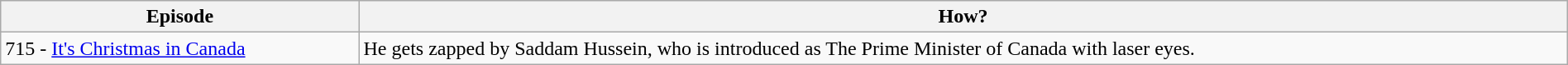<table class="wikitable" width="100%">
<tr>
<th>Episode</th>
<th>How?</th>
</tr>
<tr>
<td>715 - <a href='#'>It's Christmas in Canada</a></td>
<td>He gets zapped by Saddam Hussein, who is introduced as The Prime Minister of Canada with laser eyes.</td>
</tr>
</table>
